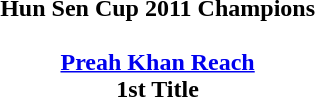<table width=95%>
<tr align=center>
<td><strong> Hun Sen Cup 2011 Champions</strong><br><br> <strong><a href='#'>Preah Khan Reach</a></strong><br><strong>1st Title</strong></td>
</tr>
</table>
